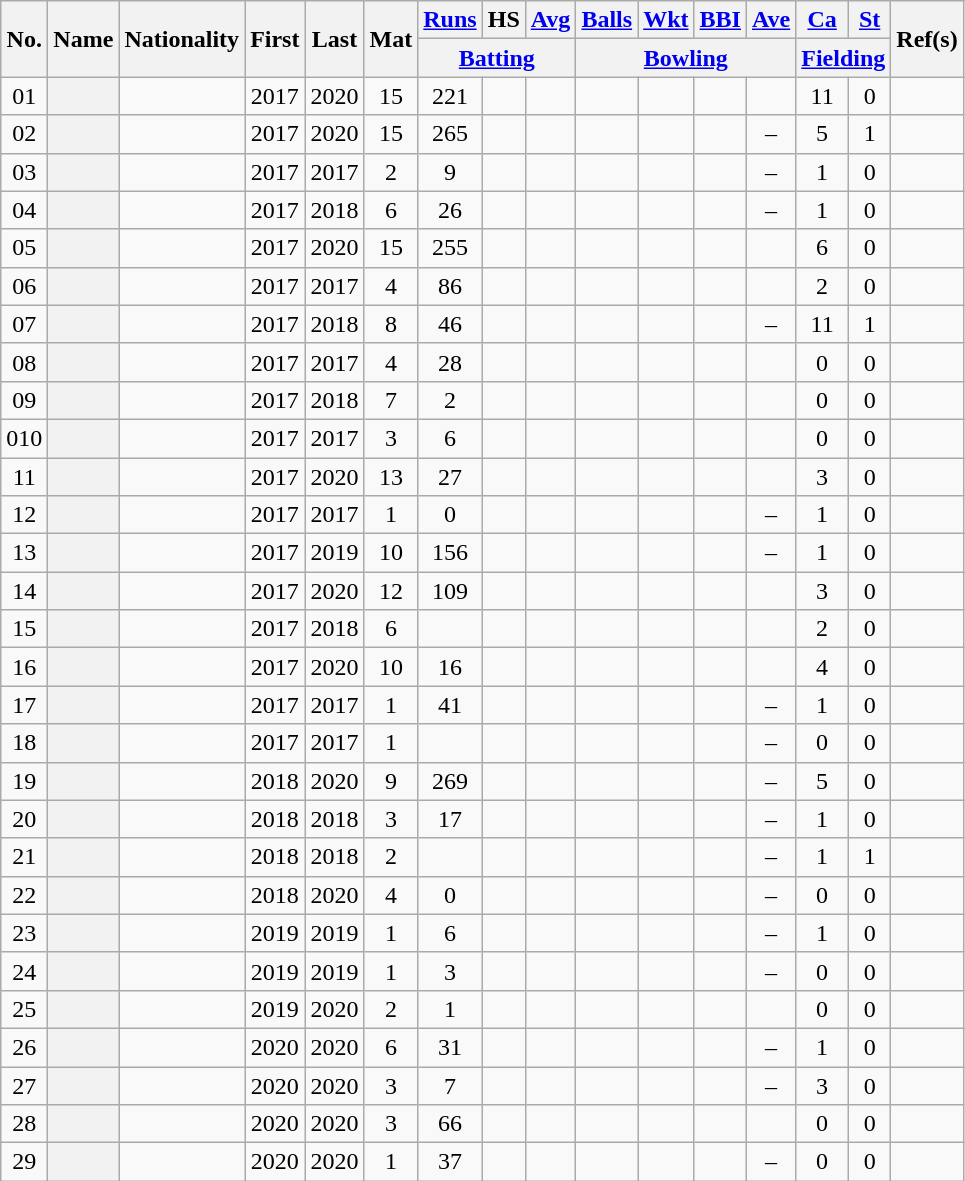<table class="wikitable sortable plainrowheaders">
<tr align="center">
<th scope="col" rowspan="2">No.</th>
<th scope="col" rowspan="2">Name</th>
<th scope="col" rowspan="2">Nationality</th>
<th scope="col" rowspan="2">First</th>
<th scope="col" rowspan="2">Last</th>
<th scope="col" rowspan="2">Mat</th>
<th scope="col"><a href='#'>Runs</a></th>
<th scope="col">HS</th>
<th scope="col"><a href='#'>Avg</a></th>
<th scope="col"><a href='#'>Balls</a></th>
<th scope="col"><a href='#'>Wkt</a></th>
<th scope="col"><a href='#'>BBI</a></th>
<th scope="col"><a href='#'>Ave</a></th>
<th scope="col"><a href='#'>Ca</a></th>
<th scope="col"><a href='#'>St</a></th>
<th scope="col" rowspan=2 class="unsortable">Ref(s)</th>
</tr>
<tr class="unsortable">
<th scope="col" colspan=3><a href='#'>Batting</a></th>
<th scope="col" colspan=4><a href='#'>Bowling</a></th>
<th scope="col" colspan=2><a href='#'>Fielding</a></th>
</tr>
<tr align="center">
<td><span>0</span>1</td>
<th scope="row"></th>
<td></td>
<td>2017</td>
<td>2020</td>
<td>15</td>
<td>221</td>
<td></td>
<td></td>
<td></td>
<td></td>
<td></td>
<td></td>
<td>11</td>
<td>0</td>
<td></td>
</tr>
<tr align="center">
<td><span>0</span>2</td>
<th scope="row"> </th>
<td></td>
<td>2017</td>
<td>2020</td>
<td>15</td>
<td>265</td>
<td></td>
<td></td>
<td></td>
<td></td>
<td></td>
<td>–</td>
<td>5</td>
<td>1</td>
<td></td>
</tr>
<tr align="center">
<td><span>0</span>3</td>
<th scope="row"></th>
<td></td>
<td>2017</td>
<td>2017</td>
<td>2</td>
<td>9</td>
<td></td>
<td></td>
<td></td>
<td></td>
<td></td>
<td>–</td>
<td>1</td>
<td>0</td>
<td></td>
</tr>
<tr align="center">
<td><span>0</span>4</td>
<th scope="row"></th>
<td></td>
<td>2017</td>
<td>2018</td>
<td>6</td>
<td>26</td>
<td></td>
<td></td>
<td></td>
<td></td>
<td></td>
<td>–</td>
<td>1</td>
<td>0</td>
<td></td>
</tr>
<tr align="center">
<td><span>0</span>5</td>
<th scope="row"></th>
<td></td>
<td>2017</td>
<td>2020</td>
<td>15</td>
<td>255</td>
<td></td>
<td></td>
<td></td>
<td></td>
<td></td>
<td></td>
<td>6</td>
<td>0</td>
<td></td>
</tr>
<tr align="center">
<td><span>0</span>6</td>
<th scope="row"></th>
<td></td>
<td>2017</td>
<td>2017</td>
<td>4</td>
<td>86</td>
<td></td>
<td></td>
<td></td>
<td></td>
<td></td>
<td></td>
<td>2</td>
<td>0</td>
<td></td>
</tr>
<tr align="center">
<td><span>0</span>7</td>
<th ! scope="row"> </th>
<td></td>
<td>2017</td>
<td>2018</td>
<td>8</td>
<td>46</td>
<td></td>
<td></td>
<td></td>
<td></td>
<td></td>
<td>–</td>
<td>11</td>
<td>1</td>
<td></td>
</tr>
<tr align="center">
<td><span>0</span>8</td>
<th scope="row"></th>
<td></td>
<td>2017</td>
<td>2017</td>
<td>4</td>
<td>28</td>
<td></td>
<td></td>
<td></td>
<td></td>
<td></td>
<td></td>
<td>0</td>
<td>0</td>
<td></td>
</tr>
<tr align="center">
<td><span>0</span>9</td>
<th scope="row"></th>
<td></td>
<td>2017</td>
<td>2018</td>
<td>7</td>
<td>2</td>
<td></td>
<td></td>
<td></td>
<td></td>
<td></td>
<td></td>
<td>0</td>
<td>0</td>
<td></td>
</tr>
<tr align="center">
<td><span>0</span>10</td>
<th scope="row"></th>
<td></td>
<td>2017</td>
<td>2017</td>
<td>3</td>
<td>6</td>
<td></td>
<td></td>
<td></td>
<td></td>
<td></td>
<td></td>
<td>0</td>
<td>0</td>
<td></td>
</tr>
<tr align="center">
<td>11</td>
<th scope="row"></th>
<td></td>
<td>2017</td>
<td>2020</td>
<td>13</td>
<td>27</td>
<td></td>
<td></td>
<td></td>
<td></td>
<td></td>
<td></td>
<td>3</td>
<td>0</td>
<td></td>
</tr>
<tr align="center">
<td>12</td>
<th scope="row"></th>
<td></td>
<td>2017</td>
<td>2017</td>
<td>1</td>
<td>0</td>
<td></td>
<td></td>
<td></td>
<td></td>
<td></td>
<td>–</td>
<td>1</td>
<td>0</td>
<td></td>
</tr>
<tr align="center">
<td>13</td>
<th scope="row"></th>
<td></td>
<td>2017</td>
<td>2019</td>
<td>10</td>
<td>156</td>
<td></td>
<td></td>
<td></td>
<td></td>
<td></td>
<td>–</td>
<td>1</td>
<td>0</td>
<td></td>
</tr>
<tr align="center">
<td>14</td>
<th scope="row"></th>
<td></td>
<td>2017</td>
<td>2020</td>
<td>12</td>
<td>109</td>
<td></td>
<td></td>
<td></td>
<td></td>
<td></td>
<td></td>
<td>3</td>
<td>0</td>
<td></td>
</tr>
<tr align="center">
<td>15</td>
<th scope="row"></th>
<td></td>
<td>2017</td>
<td>2018</td>
<td>6</td>
<td></td>
<td></td>
<td></td>
<td></td>
<td></td>
<td></td>
<td></td>
<td>2</td>
<td>0</td>
<td></td>
</tr>
<tr align="center">
<td>16</td>
<th scope="row"></th>
<td></td>
<td>2017</td>
<td>2020</td>
<td>10</td>
<td>16</td>
<td></td>
<td></td>
<td></td>
<td></td>
<td></td>
<td></td>
<td>4</td>
<td>0</td>
<td></td>
</tr>
<tr align="center">
<td>17</td>
<th scope="row"></th>
<td></td>
<td>2017</td>
<td>2017</td>
<td>1</td>
<td>41</td>
<td></td>
<td></td>
<td></td>
<td></td>
<td></td>
<td>–</td>
<td>1</td>
<td>0</td>
<td></td>
</tr>
<tr align="center">
<td>18</td>
<th scope="row"></th>
<td></td>
<td>2017</td>
<td>2017</td>
<td>1</td>
<td></td>
<td></td>
<td></td>
<td></td>
<td></td>
<td></td>
<td>–</td>
<td>0</td>
<td>0</td>
<td></td>
</tr>
<tr align="center">
<td>19</td>
<th scope="row"></th>
<td></td>
<td>2018</td>
<td>2020</td>
<td>9</td>
<td>269</td>
<td></td>
<td></td>
<td></td>
<td></td>
<td></td>
<td>–</td>
<td>5</td>
<td>0</td>
<td></td>
</tr>
<tr align="center">
<td>20</td>
<th scope="row"></th>
<td></td>
<td>2018</td>
<td>2018</td>
<td>3</td>
<td>17</td>
<td></td>
<td></td>
<td></td>
<td></td>
<td></td>
<td>–</td>
<td>1</td>
<td>0</td>
<td></td>
</tr>
<tr align="center">
<td>21</td>
<th scope="row"> </th>
<td></td>
<td>2018</td>
<td>2018</td>
<td>2</td>
<td></td>
<td></td>
<td></td>
<td></td>
<td></td>
<td></td>
<td>–</td>
<td>1</td>
<td>1</td>
<td></td>
</tr>
<tr align="center">
<td>22</td>
<th scope="row"></th>
<td></td>
<td>2018</td>
<td>2020</td>
<td>4</td>
<td>0</td>
<td></td>
<td></td>
<td></td>
<td></td>
<td></td>
<td>–</td>
<td>0</td>
<td>0</td>
<td></td>
</tr>
<tr align="center">
<td>23</td>
<th scope="row"></th>
<td></td>
<td>2019</td>
<td>2019</td>
<td>1</td>
<td>6</td>
<td></td>
<td></td>
<td></td>
<td></td>
<td></td>
<td>–</td>
<td>1</td>
<td>0</td>
<td></td>
</tr>
<tr align="center">
<td>24</td>
<th scope="row"></th>
<td></td>
<td>2019</td>
<td>2019</td>
<td>1</td>
<td>3</td>
<td></td>
<td></td>
<td></td>
<td></td>
<td></td>
<td>–</td>
<td>0</td>
<td>0</td>
<td></td>
</tr>
<tr align="center">
<td>25</td>
<th scope="row"></th>
<td></td>
<td>2019</td>
<td>2020</td>
<td>2</td>
<td>1</td>
<td></td>
<td></td>
<td></td>
<td></td>
<td></td>
<td></td>
<td>0</td>
<td>0</td>
<td></td>
</tr>
<tr align="center">
<td>26</td>
<th scope="row"></th>
<td></td>
<td>2020</td>
<td>2020</td>
<td>6</td>
<td>31</td>
<td></td>
<td></td>
<td></td>
<td></td>
<td></td>
<td>–</td>
<td>1</td>
<td>0</td>
<td></td>
</tr>
<tr align="center">
<td>27</td>
<th scope="row"> </th>
<td></td>
<td>2020</td>
<td>2020</td>
<td>3</td>
<td>7</td>
<td></td>
<td></td>
<td></td>
<td></td>
<td></td>
<td>–</td>
<td>3</td>
<td>0</td>
<td></td>
</tr>
<tr align="center">
<td>28</td>
<th scope="row"></th>
<td></td>
<td>2020</td>
<td>2020</td>
<td>3</td>
<td>66</td>
<td></td>
<td></td>
<td></td>
<td></td>
<td></td>
<td></td>
<td>0</td>
<td>0</td>
<td></td>
</tr>
<tr align="center">
<td>29</td>
<th scope="row"></th>
<td></td>
<td>2020</td>
<td>2020</td>
<td>1</td>
<td>37</td>
<td></td>
<td></td>
<td></td>
<td></td>
<td></td>
<td>–</td>
<td>0</td>
<td>0</td>
<td></td>
</tr>
</table>
